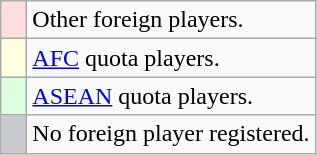<table class="wikitable">
<tr>
<td style="width:10px; background:#ffdddd;"></td>
<td>Other foreign players.</td>
</tr>
<tr>
<td style="width:10px; background:#ffffdd;"></td>
<td><a href='#'>AFC</a> quota players.</td>
</tr>
<tr>
<td style="width:10px; background:#ddffdd;"></td>
<td><a href='#'>ASEAN</a> quota players.</td>
</tr>
<tr>
<td style="width:10px; background:#c8ccd1;"></td>
<td>No foreign player registered.</td>
</tr>
</table>
